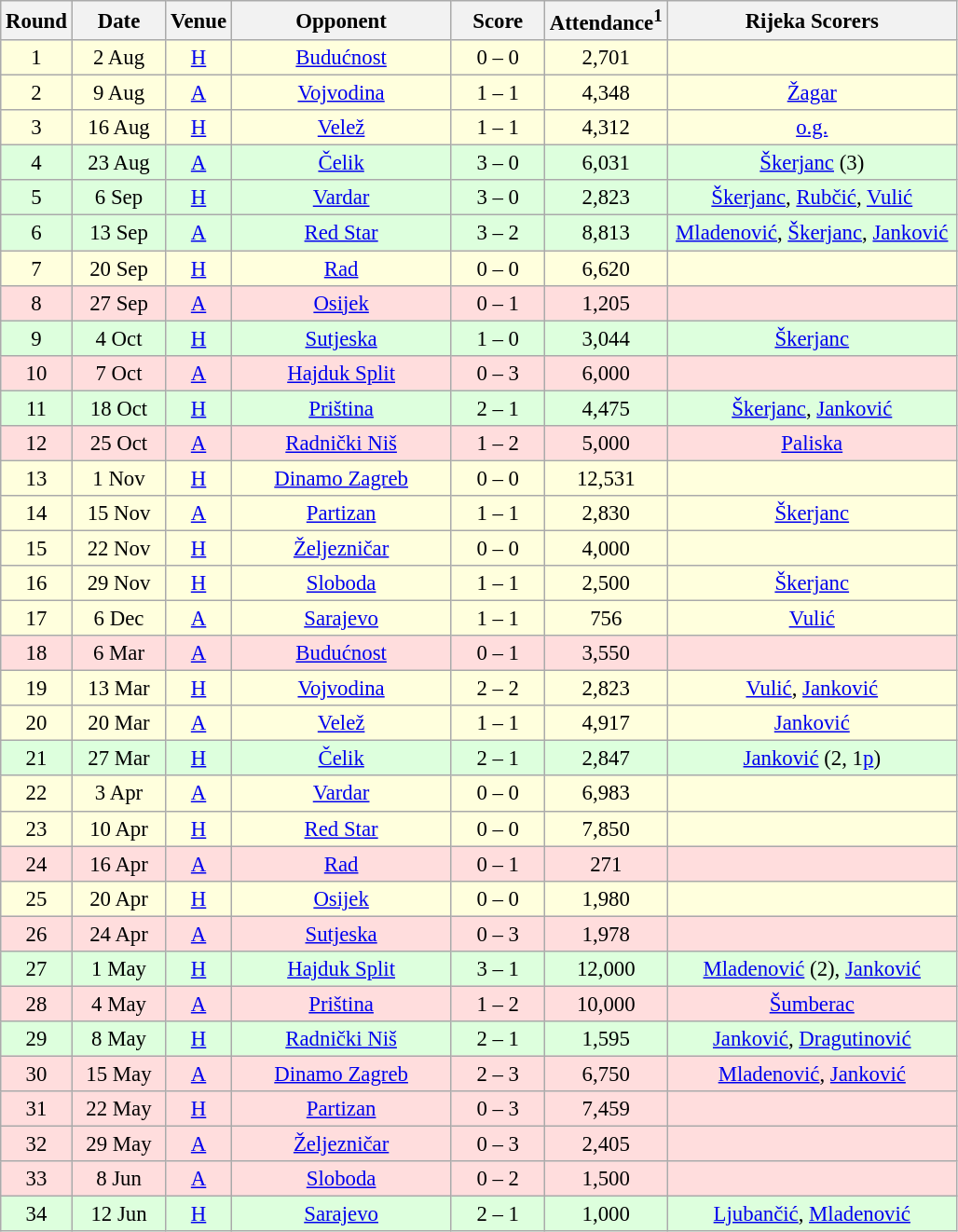<table class="wikitable sortable" style="text-align: center; font-size:95%;">
<tr>
<th width="30">Round</th>
<th width="60">Date</th>
<th width="20">Venue</th>
<th width="150">Opponent</th>
<th width="60">Score</th>
<th width="60">Attendance<sup>1</sup></th>
<th width="200">Rijeka Scorers</th>
</tr>
<tr bgcolor="#ffffdd">
<td>1</td>
<td>2 Aug</td>
<td><a href='#'>H</a></td>
<td><a href='#'>Budućnost</a></td>
<td>0 – 0</td>
<td>2,701</td>
<td></td>
</tr>
<tr bgcolor="#ffffdd">
<td>2</td>
<td>9 Aug</td>
<td><a href='#'>A</a></td>
<td><a href='#'>Vojvodina</a></td>
<td>1 – 1</td>
<td>4,348</td>
<td><a href='#'>Žagar</a></td>
</tr>
<tr bgcolor="#ffffdd">
<td>3</td>
<td>16 Aug</td>
<td><a href='#'>H</a></td>
<td><a href='#'>Velež</a></td>
<td>1 – 1</td>
<td>4,312</td>
<td><a href='#'>o.g.</a></td>
</tr>
<tr bgcolor="#ddffdd">
<td>4</td>
<td>23 Aug</td>
<td><a href='#'>A</a></td>
<td><a href='#'>Čelik</a></td>
<td>3 – 0</td>
<td>6,031</td>
<td><a href='#'>Škerjanc</a> (3)</td>
</tr>
<tr bgcolor="#ddffdd">
<td>5</td>
<td>6 Sep</td>
<td><a href='#'>H</a></td>
<td><a href='#'>Vardar</a></td>
<td>3 – 0</td>
<td>2,823</td>
<td><a href='#'>Škerjanc</a>, <a href='#'>Rubčić</a>, <a href='#'>Vulić</a></td>
</tr>
<tr bgcolor="#ddffdd">
<td>6</td>
<td>13 Sep</td>
<td><a href='#'>A</a></td>
<td><a href='#'>Red Star</a></td>
<td>3 – 2</td>
<td>8,813</td>
<td><a href='#'>Mladenović</a>, <a href='#'>Škerjanc</a>, <a href='#'>Janković</a></td>
</tr>
<tr bgcolor="#ffffdd">
<td>7</td>
<td>20 Sep</td>
<td><a href='#'>H</a></td>
<td><a href='#'>Rad</a></td>
<td>0 – 0</td>
<td>6,620</td>
<td></td>
</tr>
<tr bgcolor="#ffdddd">
<td>8</td>
<td>27 Sep</td>
<td><a href='#'>A</a></td>
<td><a href='#'>Osijek</a></td>
<td>0 – 1</td>
<td>1,205</td>
<td></td>
</tr>
<tr bgcolor="#ddffdd">
<td>9</td>
<td>4 Oct</td>
<td><a href='#'>H</a></td>
<td><a href='#'>Sutjeska</a></td>
<td>1 – 0</td>
<td>3,044</td>
<td><a href='#'>Škerjanc</a></td>
</tr>
<tr bgcolor="#ffdddd">
<td>10</td>
<td>7 Oct</td>
<td><a href='#'>A</a></td>
<td><a href='#'>Hajduk Split</a></td>
<td>0 – 3</td>
<td>6,000</td>
<td></td>
</tr>
<tr bgcolor="#ddffdd">
<td>11</td>
<td>18 Oct</td>
<td><a href='#'>H</a></td>
<td><a href='#'>Priština</a></td>
<td>2 – 1</td>
<td>4,475</td>
<td><a href='#'>Škerjanc</a>, <a href='#'>Janković</a></td>
</tr>
<tr bgcolor="#ffdddd">
<td>12</td>
<td>25 Oct</td>
<td><a href='#'>A</a></td>
<td><a href='#'>Radnički Niš</a></td>
<td>1 – 2</td>
<td>5,000</td>
<td><a href='#'>Paliska</a></td>
</tr>
<tr bgcolor="#ffffdd">
<td>13</td>
<td>1 Nov</td>
<td><a href='#'>H</a></td>
<td><a href='#'>Dinamo Zagreb</a></td>
<td>0 – 0</td>
<td>12,531</td>
<td></td>
</tr>
<tr bgcolor="#ffffdd">
<td>14</td>
<td>15 Nov</td>
<td><a href='#'>A</a></td>
<td><a href='#'>Partizan</a></td>
<td>1 – 1</td>
<td>2,830</td>
<td><a href='#'>Škerjanc</a></td>
</tr>
<tr bgcolor="#ffffdd">
<td>15</td>
<td>22 Nov</td>
<td><a href='#'>H</a></td>
<td><a href='#'>Željezničar</a></td>
<td>0 – 0</td>
<td>4,000</td>
<td></td>
</tr>
<tr bgcolor="#ffffdd">
<td>16</td>
<td>29 Nov</td>
<td><a href='#'>H</a></td>
<td><a href='#'>Sloboda</a></td>
<td>1 – 1</td>
<td>2,500</td>
<td><a href='#'>Škerjanc</a></td>
</tr>
<tr bgcolor="#ffffdd">
<td>17</td>
<td>6 Dec</td>
<td><a href='#'>A</a></td>
<td><a href='#'>Sarajevo</a></td>
<td>1 – 1</td>
<td>756</td>
<td><a href='#'>Vulić</a></td>
</tr>
<tr bgcolor="#ffdddd">
<td>18</td>
<td>6 Mar</td>
<td><a href='#'>A</a></td>
<td><a href='#'>Budućnost</a></td>
<td>0 – 1</td>
<td>3,550</td>
<td></td>
</tr>
<tr bgcolor="#ffffdd">
<td>19</td>
<td>13 Mar</td>
<td><a href='#'>H</a></td>
<td><a href='#'>Vojvodina</a></td>
<td>2 – 2</td>
<td>2,823</td>
<td><a href='#'>Vulić</a>, <a href='#'>Janković</a></td>
</tr>
<tr bgcolor="#ffffdd">
<td>20</td>
<td>20 Mar</td>
<td><a href='#'>A</a></td>
<td><a href='#'>Velež</a></td>
<td>1 – 1</td>
<td>4,917</td>
<td><a href='#'>Janković</a></td>
</tr>
<tr bgcolor="#ddffdd">
<td>21</td>
<td>27 Mar</td>
<td><a href='#'>H</a></td>
<td><a href='#'>Čelik</a></td>
<td>2 – 1</td>
<td>2,847</td>
<td><a href='#'>Janković</a> (2, 1<a href='#'>p</a>)</td>
</tr>
<tr bgcolor="#ffffdd">
<td>22</td>
<td>3 Apr</td>
<td><a href='#'>A</a></td>
<td><a href='#'>Vardar</a></td>
<td>0 – 0</td>
<td>6,983</td>
<td></td>
</tr>
<tr bgcolor="#ffffdd">
<td>23</td>
<td>10 Apr</td>
<td><a href='#'>H</a></td>
<td><a href='#'>Red Star</a></td>
<td>0 – 0</td>
<td>7,850</td>
<td></td>
</tr>
<tr bgcolor="#ffdddd">
<td>24</td>
<td>16 Apr</td>
<td><a href='#'>A</a></td>
<td><a href='#'>Rad</a></td>
<td>0 – 1</td>
<td>271</td>
<td></td>
</tr>
<tr bgcolor="#ffffdd">
<td>25</td>
<td>20 Apr</td>
<td><a href='#'>H</a></td>
<td><a href='#'>Osijek</a></td>
<td>0 – 0</td>
<td>1,980</td>
<td></td>
</tr>
<tr bgcolor="#ffdddd">
<td>26</td>
<td>24 Apr</td>
<td><a href='#'>A</a></td>
<td><a href='#'>Sutjeska</a></td>
<td>0 – 3</td>
<td>1,978</td>
<td></td>
</tr>
<tr bgcolor="#ddffdd">
<td>27</td>
<td>1 May</td>
<td><a href='#'>H</a></td>
<td><a href='#'>Hajduk Split</a></td>
<td>3 – 1</td>
<td>12,000</td>
<td><a href='#'>Mladenović</a> (2), <a href='#'>Janković</a></td>
</tr>
<tr bgcolor="#ffdddd">
<td>28</td>
<td>4 May</td>
<td><a href='#'>A</a></td>
<td><a href='#'>Priština</a></td>
<td>1 – 2</td>
<td>10,000</td>
<td><a href='#'>Šumberac</a></td>
</tr>
<tr bgcolor="#ddffdd">
<td>29</td>
<td>8 May</td>
<td><a href='#'>H</a></td>
<td><a href='#'>Radnički Niš</a></td>
<td>2 – 1</td>
<td>1,595</td>
<td><a href='#'>Janković</a>, <a href='#'>Dragutinović</a></td>
</tr>
<tr bgcolor="#ffdddd">
<td>30</td>
<td>15 May</td>
<td><a href='#'>A</a></td>
<td><a href='#'>Dinamo Zagreb</a></td>
<td>2 – 3</td>
<td>6,750</td>
<td><a href='#'>Mladenović</a>, <a href='#'>Janković</a></td>
</tr>
<tr bgcolor="#ffdddd">
<td>31</td>
<td>22 May</td>
<td><a href='#'>H</a></td>
<td><a href='#'>Partizan</a></td>
<td>0 – 3</td>
<td>7,459</td>
<td></td>
</tr>
<tr bgcolor="#ffdddd">
<td>32</td>
<td>29 May</td>
<td><a href='#'>A</a></td>
<td><a href='#'>Željezničar</a></td>
<td>0 – 3</td>
<td>2,405</td>
<td></td>
</tr>
<tr bgcolor="#ffdddd">
<td>33</td>
<td>8 Jun</td>
<td><a href='#'>A</a></td>
<td><a href='#'>Sloboda</a></td>
<td>0 – 2</td>
<td>1,500</td>
<td></td>
</tr>
<tr bgcolor="#ddffdd">
<td>34</td>
<td>12 Jun</td>
<td><a href='#'>H</a></td>
<td><a href='#'>Sarajevo</a></td>
<td>2 – 1</td>
<td>1,000</td>
<td><a href='#'>Ljubančić</a>, <a href='#'>Mladenović</a></td>
</tr>
</table>
